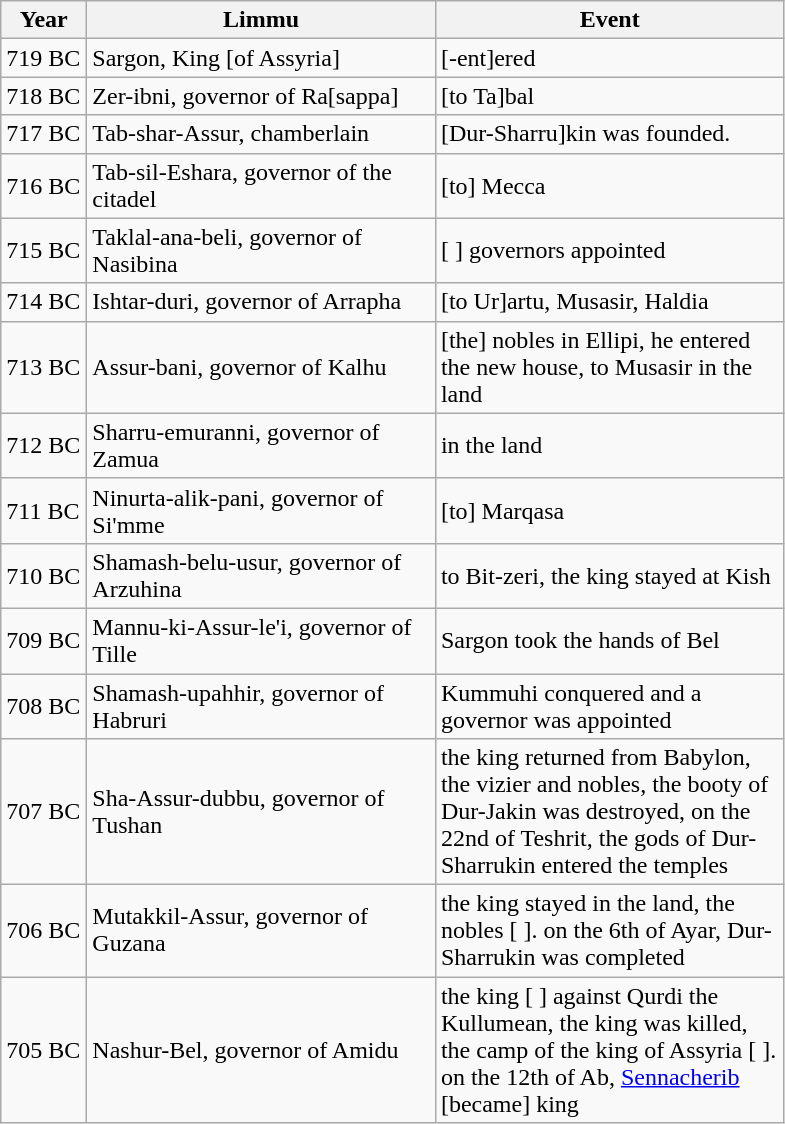<table class="wikitable">
<tr>
<th scope="col" style="width:50px;">Year</th>
<th scope="col" style="width:225px;">Limmu</th>
<th scope="col" style="width:225px;">Event</th>
</tr>
<tr>
<td>719 BC</td>
<td>Sargon, King [of Assyria]</td>
<td>[-ent]ered</td>
</tr>
<tr>
<td>718 BC</td>
<td>Zer-ibni, governor of Ra[sappa]</td>
<td>[to Ta]bal</td>
</tr>
<tr>
<td>717 BC</td>
<td>Tab-shar-Assur, chamberlain</td>
<td>[Dur-Sharru]kin was founded.</td>
</tr>
<tr>
<td>716 BC</td>
<td>Tab-sil-Eshara, governor of the citadel</td>
<td>[to] Mecca</td>
</tr>
<tr>
<td>715 BC</td>
<td>Taklal-ana-beli, governor of Nasibina</td>
<td>[  ] governors appointed</td>
</tr>
<tr>
<td>714 BC</td>
<td>Ishtar-duri, governor of Arrapha</td>
<td>[to Ur]artu, Musasir, Haldia</td>
</tr>
<tr>
<td>713 BC</td>
<td>Assur-bani, governor of Kalhu</td>
<td>[the] nobles in Ellipi, he entered the new house, to Musasir in the land</td>
</tr>
<tr>
<td>712 BC</td>
<td>Sharru-emuranni, governor of Zamua</td>
<td>in the land</td>
</tr>
<tr>
<td>711 BC</td>
<td>Ninurta-alik-pani, governor of Si'mme</td>
<td>[to] Marqasa</td>
</tr>
<tr>
<td>710 BC</td>
<td>Shamash-belu-usur, governor of Arzuhina</td>
<td>to Bit-zeri, the king stayed at Kish</td>
</tr>
<tr>
<td>709 BC</td>
<td>Mannu-ki-Assur-le'i, governor of Tille</td>
<td>Sargon took the hands of Bel</td>
</tr>
<tr>
<td>708 BC</td>
<td>Shamash-upahhir, governor of Habruri</td>
<td>Kummuhi conquered and a governor was appointed</td>
</tr>
<tr>
<td>707 BC</td>
<td>Sha-Assur-dubbu, governor of Tushan</td>
<td>the king returned from Babylon, the vizier and nobles, the booty of Dur-Jakin was destroyed, on the 22nd of Teshrit, the gods of Dur-Sharrukin entered the temples</td>
</tr>
<tr>
<td>706 BC</td>
<td>Mutakkil-Assur, governor of Guzana</td>
<td>the king stayed in the land, the nobles [ ]. on the 6th of Ayar, Dur-Sharrukin was completed</td>
</tr>
<tr>
<td>705 BC</td>
<td>Nashur-Bel, governor of Amidu</td>
<td>the king [  ] against Qurdi the Kullumean, the king was killed, the camp of the king of Assyria [  ]. on the 12th of Ab, <a href='#'>Sennacherib</a> [became] king</td>
</tr>
</table>
